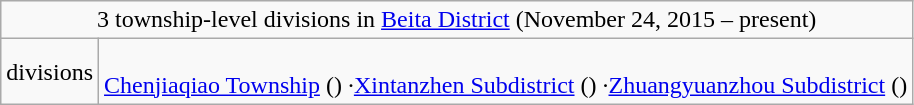<table class="wikitable">
<tr>
<td style="text-align:center;" colspan="2">3 township-level divisions in <a href='#'>Beita District</a> (November 24, 2015 – present)</td>
</tr>
<tr align=left>
<td align=center>divisions</td>
<td><br><a href='#'>Chenjiaqiao Township</a> ()
·<a href='#'>Xintanzhen Subdistrict</a> ()
·<a href='#'>Zhuangyuanzhou Subdistrict</a> ()</td>
</tr>
</table>
